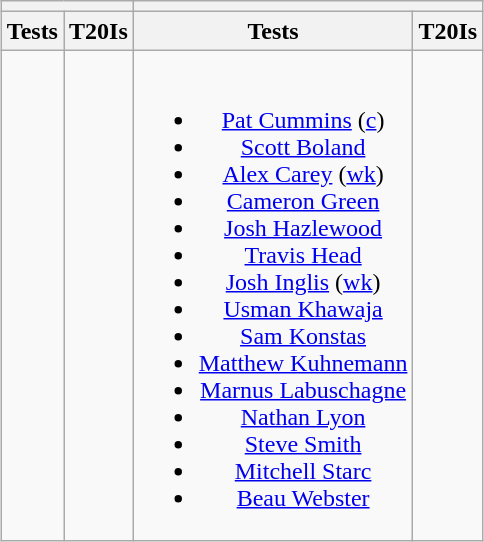<table class="wikitable" style="text-align:center; margin:auto">
<tr>
<th colspan=2></th>
<th colspan=2></th>
</tr>
<tr>
<th>Tests</th>
<th>T20Is</th>
<th>Tests</th>
<th>T20Is</th>
</tr>
<tr style="vertical-align:top">
<td></td>
<td></td>
<td><br><ul><li><a href='#'>Pat Cummins</a> (<a href='#'>c</a>)</li><li><a href='#'>Scott Boland</a></li><li><a href='#'>Alex Carey</a> (<a href='#'>wk</a>)</li><li><a href='#'>Cameron Green</a></li><li><a href='#'>Josh Hazlewood</a></li><li><a href='#'>Travis Head</a></li><li><a href='#'>Josh Inglis</a> (<a href='#'>wk</a>)</li><li><a href='#'>Usman Khawaja</a></li><li><a href='#'>Sam Konstas</a></li><li><a href='#'>Matthew Kuhnemann</a></li><li><a href='#'>Marnus Labuschagne</a></li><li><a href='#'>Nathan Lyon</a></li><li><a href='#'>Steve Smith</a></li><li><a href='#'>Mitchell Starc</a></li><li><a href='#'>Beau Webster</a></li></ul></td>
<td></td>
</tr>
</table>
